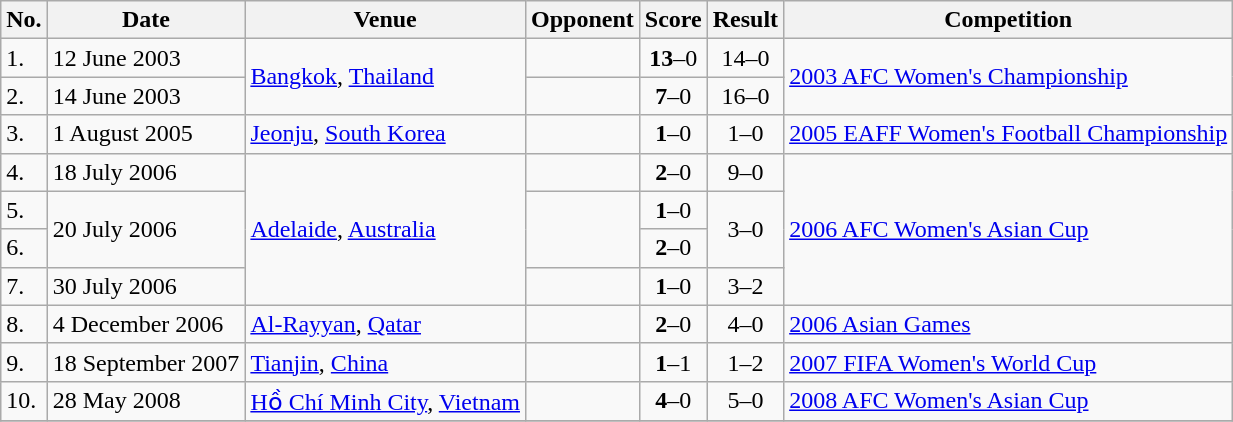<table class="wikitable">
<tr>
<th>No.</th>
<th>Date</th>
<th>Venue</th>
<th>Opponent</th>
<th>Score</th>
<th>Result</th>
<th>Competition</th>
</tr>
<tr>
<td>1.</td>
<td>12 June 2003</td>
<td rowspan=2><a href='#'>Bangkok</a>, <a href='#'>Thailand</a></td>
<td></td>
<td align=center><strong>13</strong>–0</td>
<td align=center>14–0</td>
<td rowspan=2><a href='#'>2003 AFC Women's Championship</a></td>
</tr>
<tr>
<td>2.</td>
<td>14 June 2003</td>
<td></td>
<td align=center><strong>7</strong>–0</td>
<td align=center>16–0</td>
</tr>
<tr>
<td>3.</td>
<td>1 August 2005</td>
<td><a href='#'>Jeonju</a>, <a href='#'>South Korea</a></td>
<td></td>
<td align=center><strong>1</strong>–0</td>
<td align=center>1–0</td>
<td><a href='#'>2005 EAFF Women's Football Championship</a></td>
</tr>
<tr>
<td>4.</td>
<td>18 July 2006</td>
<td rowspan=4><a href='#'>Adelaide</a>, <a href='#'>Australia</a></td>
<td></td>
<td align=center><strong>2</strong>–0</td>
<td align=center>9–0</td>
<td rowspan=4><a href='#'>2006 AFC Women's Asian Cup</a></td>
</tr>
<tr>
<td>5.</td>
<td rowspan=2>20 July 2006</td>
<td rowspan=2></td>
<td align=center><strong>1</strong>–0</td>
<td rowspan=2 align=center>3–0</td>
</tr>
<tr>
<td>6.</td>
<td align=center><strong>2</strong>–0</td>
</tr>
<tr>
<td>7.</td>
<td>30 July 2006</td>
<td></td>
<td align=center><strong>1</strong>–0</td>
<td align=center>3–2</td>
</tr>
<tr>
<td>8.</td>
<td>4 December 2006</td>
<td><a href='#'>Al-Rayyan</a>, <a href='#'>Qatar</a></td>
<td></td>
<td align=center><strong>2</strong>–0</td>
<td align=center>4–0</td>
<td><a href='#'>2006 Asian Games</a></td>
</tr>
<tr>
<td>9.</td>
<td>18 September 2007</td>
<td><a href='#'>Tianjin</a>, <a href='#'>China</a></td>
<td></td>
<td align=center><strong>1</strong>–1</td>
<td align=center>1–2</td>
<td><a href='#'>2007 FIFA Women's World Cup</a></td>
</tr>
<tr>
<td>10.</td>
<td>28 May 2008</td>
<td><a href='#'>Hồ Chí Minh City</a>, <a href='#'>Vietnam</a></td>
<td></td>
<td align=center><strong>4</strong>–0</td>
<td align=center>5–0</td>
<td><a href='#'>2008 AFC Women's Asian Cup</a></td>
</tr>
<tr>
</tr>
</table>
